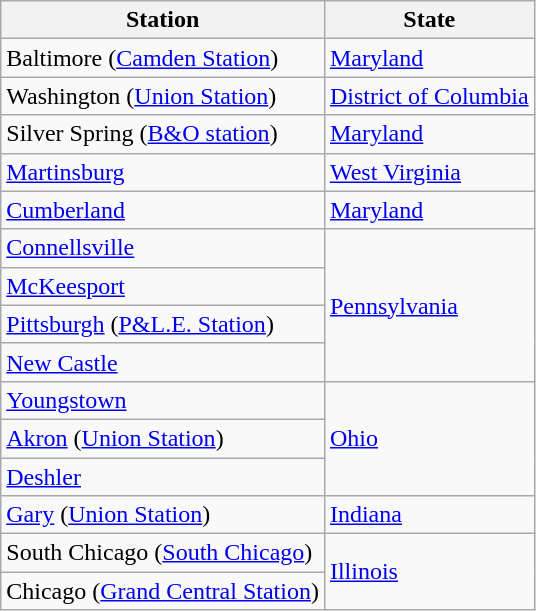<table class="wikitable">
<tr>
<th>Station</th>
<th>State</th>
</tr>
<tr>
<td>Baltimore (<a href='#'>Camden Station</a>)</td>
<td><a href='#'>Maryland</a></td>
</tr>
<tr>
<td>Washington (<a href='#'>Union Station</a>)</td>
<td><a href='#'>District of Columbia</a></td>
</tr>
<tr>
<td>Silver Spring (<a href='#'>B&O station</a>)</td>
<td><a href='#'>Maryland</a></td>
</tr>
<tr>
<td><a href='#'>Martinsburg</a></td>
<td><a href='#'>West Virginia</a></td>
</tr>
<tr>
<td><a href='#'>Cumberland</a></td>
<td><a href='#'>Maryland</a></td>
</tr>
<tr>
<td><a href='#'>Connellsville</a></td>
<td rowspan="4"><a href='#'>Pennsylvania</a></td>
</tr>
<tr>
<td><a href='#'>McKeesport</a></td>
</tr>
<tr>
<td><a href='#'>Pittsburgh</a> (<a href='#'>P&L.E. Station</a>)</td>
</tr>
<tr>
<td><a href='#'>New Castle</a></td>
</tr>
<tr>
<td><a href='#'>Youngstown</a></td>
<td rowspan="3"><a href='#'>Ohio</a></td>
</tr>
<tr>
<td><a href='#'>Akron</a> (<a href='#'>Union Station</a>)</td>
</tr>
<tr>
<td><a href='#'>Deshler</a></td>
</tr>
<tr>
<td><a href='#'>Gary</a> (<a href='#'>Union Station</a>)</td>
<td><a href='#'>Indiana</a></td>
</tr>
<tr>
<td>South Chicago (<a href='#'>South Chicago</a>)</td>
<td rowspan="2"><a href='#'>Illinois</a></td>
</tr>
<tr>
<td>Chicago (<a href='#'>Grand Central Station</a>)</td>
</tr>
</table>
